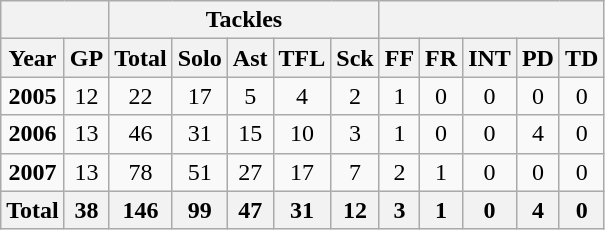<table class="wikitable">
<tr>
<th colspan="2" align="center"></th>
<th colspan="5" align="center"><strong>Tackles</strong></th>
<th colspan="5" align="center"></th>
</tr>
<tr align="center">
<th>Year</th>
<th>GP</th>
<th>Total</th>
<th>Solo</th>
<th>Ast</th>
<th>TFL</th>
<th>Sck</th>
<th>FF</th>
<th>FR</th>
<th>INT</th>
<th>PD</th>
<th>TD</th>
</tr>
<tr align="center">
<td><strong>2005</strong></td>
<td>12</td>
<td>22</td>
<td>17</td>
<td>5</td>
<td>4</td>
<td>2</td>
<td>1</td>
<td>0</td>
<td>0</td>
<td>0</td>
<td>0</td>
</tr>
<tr align="center">
<td><strong>2006</strong></td>
<td>13</td>
<td>46</td>
<td>31</td>
<td>15</td>
<td>10</td>
<td>3</td>
<td>1</td>
<td>0</td>
<td>0</td>
<td>4</td>
<td>0</td>
</tr>
<tr align="center">
<td><strong>2007</strong></td>
<td>13</td>
<td>78</td>
<td>51</td>
<td>27</td>
<td>17</td>
<td>7</td>
<td>2</td>
<td>1</td>
<td>0</td>
<td>0</td>
<td>0</td>
</tr>
<tr align="center">
<th><strong>Total</strong></th>
<th>38</th>
<th>146</th>
<th>99</th>
<th>47</th>
<th>31</th>
<th>12</th>
<th>3</th>
<th>1</th>
<th>0</th>
<th>4</th>
<th>0</th>
</tr>
</table>
